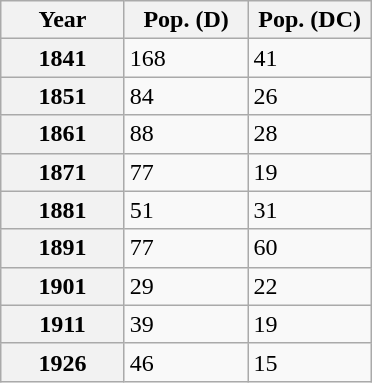<table class="wikitable" style="margin:0; border:1px solid darkgrey;">
<tr>
<th style="width:75px;">Year</th>
<th style="width:75px;">Pop. (D)</th>
<th style="width:75px;">Pop. (DC)</th>
</tr>
<tr>
<th>1841</th>
<td>168 </td>
<td>41 </td>
</tr>
<tr>
<th>1851</th>
<td>84 </td>
<td>26 </td>
</tr>
<tr>
<th>1861</th>
<td>88 </td>
<td>28 </td>
</tr>
<tr>
<th>1871</th>
<td>77 </td>
<td>19 </td>
</tr>
<tr>
<th>1881</th>
<td>51 </td>
<td>31 </td>
</tr>
<tr>
<th>1891</th>
<td>77 </td>
<td>60 </td>
</tr>
<tr>
<th>1901</th>
<td>29 </td>
<td>22 </td>
</tr>
<tr>
<th>1911</th>
<td>39 </td>
<td>19 </td>
</tr>
<tr>
<th>1926</th>
<td>46 </td>
<td>15 </td>
</tr>
</table>
